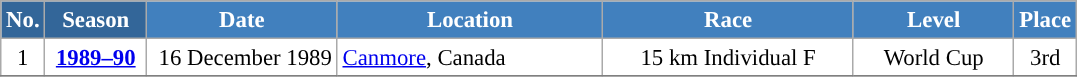<table class="wikitable sortable" style="font-size:95%; text-align:center; border:grey solid 1px; border-collapse:collapse; background:#ffffff;">
<tr style="background:#efefef;">
<th style="background-color:#369; color:white;">No.</th>
<th style="background-color:#369; color:white;">Season</th>
<th style="background-color:#4180be; color:white; width:120px;">Date</th>
<th style="background-color:#4180be; color:white; width:170px;">Location</th>
<th style="background-color:#4180be; color:white; width:160px;">Race</th>
<th style="background-color:#4180be; color:white; width:100px;">Level</th>
<th style="background-color:#4180be; color:white;">Place</th>
</tr>
<tr>
<td align=center>1</td>
<td rowspan=1 align=center><strong> <a href='#'>1989–90</a> </strong></td>
<td align=right>16 December 1989</td>
<td align=left> <a href='#'>Canmore</a>, Canada</td>
<td>15 km Individual F</td>
<td>World Cup</td>
<td>3rd</td>
</tr>
<tr>
</tr>
</table>
